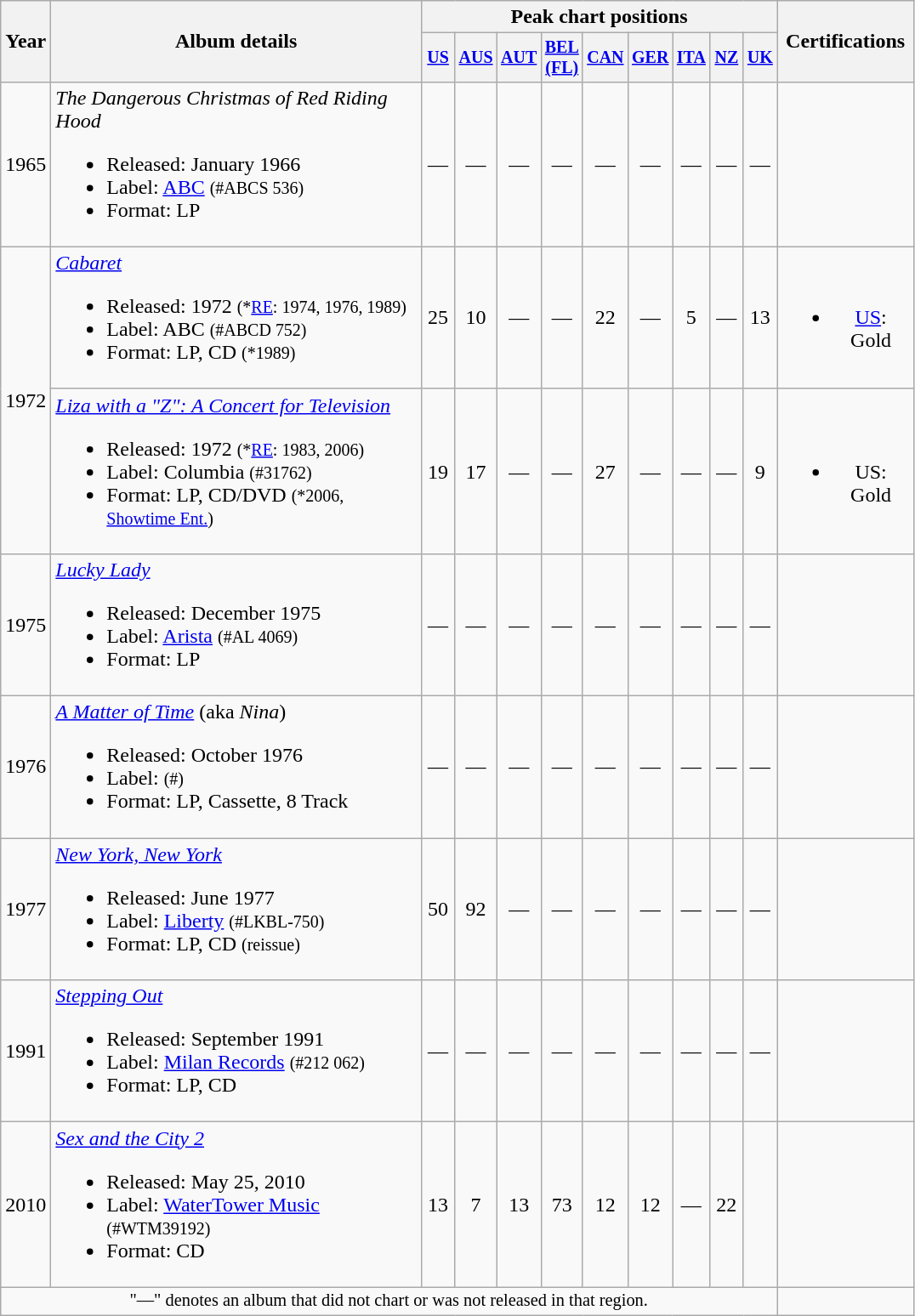<table class="wikitable" style="text-align:center;">
<tr>
<th rowspan="2" style="width:30px;">Year</th>
<th rowspan="2" style="width:283px;">Album details</th>
<th colspan="9" style="width:220px;">Peak chart positions</th>
<th rowspan="2" style="width:100px;">Certifications</th>
</tr>
<tr style="font-size:smaller;">
<th style="width:20px;"><a href='#'>US</a><br></th>
<th style="width:20px;"><a href='#'>AUS</a><br></th>
<th style="width:20px;"><a href='#'>AUT</a><br></th>
<th style="width:20px;"><a href='#'>BEL<br>(FL)</a><br></th>
<th style="width:20px;"><a href='#'>CAN</a><br></th>
<th style="width:20px;"><a href='#'>GER</a><br></th>
<th style="width:20px;"><a href='#'>ITA</a><br></th>
<th style="width:20px;"><a href='#'>NZ</a><br></th>
<th style="width:20px;"><a href='#'>UK</a><br></th>
</tr>
<tr>
<td>1965</td>
<td align="left"><em>The Dangerous Christmas of Red Riding Hood</em><br><ul><li>Released: January 1966</li><li>Label: <a href='#'>ABC</a> <small>(#ABCS 536)</small></li><li>Format: LP</li></ul></td>
<td>—</td>
<td>—</td>
<td>—</td>
<td>—</td>
<td>—</td>
<td>—</td>
<td>—</td>
<td>—</td>
<td>—</td>
<td></td>
</tr>
<tr>
<td rowspan="2">1972</td>
<td align="left"><em><a href='#'>Cabaret</a></em><br><ul><li>Released: 1972 <small>(*<a href='#'>RE</a>: 1974, 1976, 1989)</small></li><li>Label: ABC <small>(#ABCD 752)</small></li><li>Format: LP, CD <small>(*1989)</small></li></ul></td>
<td>25</td>
<td>10</td>
<td>—</td>
<td>—</td>
<td>22</td>
<td>—</td>
<td>5</td>
<td>—</td>
<td>13</td>
<td><br><ul><li><a href='#'>US</a>: Gold</li></ul></td>
</tr>
<tr>
<td align="left"><em><a href='#'>Liza with a "Z": A Concert for Television</a></em><br><ul><li>Released: 1972 <small>(*<a href='#'>RE</a>: 1983, 2006)</small></li><li>Label: Columbia <small>(#31762)</small></li><li>Format: LP, CD/DVD <small>(*2006, <a href='#'>Showtime Ent.</a>)</small></li></ul></td>
<td>19</td>
<td>17</td>
<td>—</td>
<td>—</td>
<td>27</td>
<td>—</td>
<td>—</td>
<td>—</td>
<td>9</td>
<td><br><ul><li>US: Gold</li></ul></td>
</tr>
<tr>
<td>1975</td>
<td align="left"><em><a href='#'>Lucky Lady</a></em><br><ul><li>Released: December 1975</li><li>Label: <a href='#'>Arista</a> <small>(#AL 4069)</small></li><li>Format: LP</li></ul></td>
<td>—</td>
<td>—</td>
<td>—</td>
<td>—</td>
<td>—</td>
<td>—</td>
<td>—</td>
<td>—</td>
<td>—</td>
<td></td>
</tr>
<tr>
<td>1976</td>
<td align="left"><em><a href='#'>A Matter of Time</a></em> (aka <em>Nina</em>)<br><ul><li>Released: October 1976</li><li>Label: <small>(#)</small></li><li>Format: LP, Cassette, 8 Track</li></ul></td>
<td>—</td>
<td>—</td>
<td>—</td>
<td>—</td>
<td>—</td>
<td>—</td>
<td>—</td>
<td>—</td>
<td>—</td>
<td></td>
</tr>
<tr>
<td>1977</td>
<td align="left"><em><a href='#'>New York, New York</a></em><br><ul><li>Released: June 1977</li><li>Label: <a href='#'>Liberty</a> <small>(#LKBL-750)</small></li><li>Format: LP, CD <small>(reissue)</small></li></ul></td>
<td>50</td>
<td>92</td>
<td>—</td>
<td>—</td>
<td>—</td>
<td>—</td>
<td>—</td>
<td>—</td>
<td>—</td>
<td></td>
</tr>
<tr>
<td>1991</td>
<td align="left"><em><a href='#'>Stepping Out</a></em><br><ul><li>Released: September 1991</li><li>Label: <a href='#'>Milan Records</a> <small>(#212 062)</small></li><li>Format: LP, CD</li></ul></td>
<td>—</td>
<td>—</td>
<td>—</td>
<td>—</td>
<td>—</td>
<td>—</td>
<td>—</td>
<td>—</td>
<td>—</td>
<td></td>
</tr>
<tr>
<td>2010</td>
<td align="left"><em><a href='#'>Sex and the City 2</a></em><br><ul><li>Released: May 25, 2010</li><li>Label: <a href='#'>WaterTower Music</a> <small>(#WTM39192)</small></li><li>Format: CD</li></ul></td>
<td>13</td>
<td>7</td>
<td>13</td>
<td>73</td>
<td>12</td>
<td>12</td>
<td>—</td>
<td>22</td>
<td></td>
<td></td>
</tr>
<tr>
<td colspan="11" style="font-size: 85%">"—" denotes an album that did not chart or was not released in that region.</td>
</tr>
</table>
